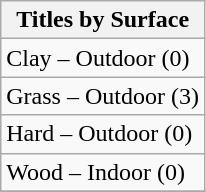<table class="wikitable" style="display:inline-table;">
<tr>
<th>Titles by Surface</th>
</tr>
<tr>
<td>Clay – Outdoor (0)</td>
</tr>
<tr>
<td>Grass – Outdoor (3)</td>
</tr>
<tr>
<td>Hard – Outdoor (0)</td>
</tr>
<tr>
<td>Wood – Indoor (0)</td>
</tr>
<tr>
</tr>
</table>
